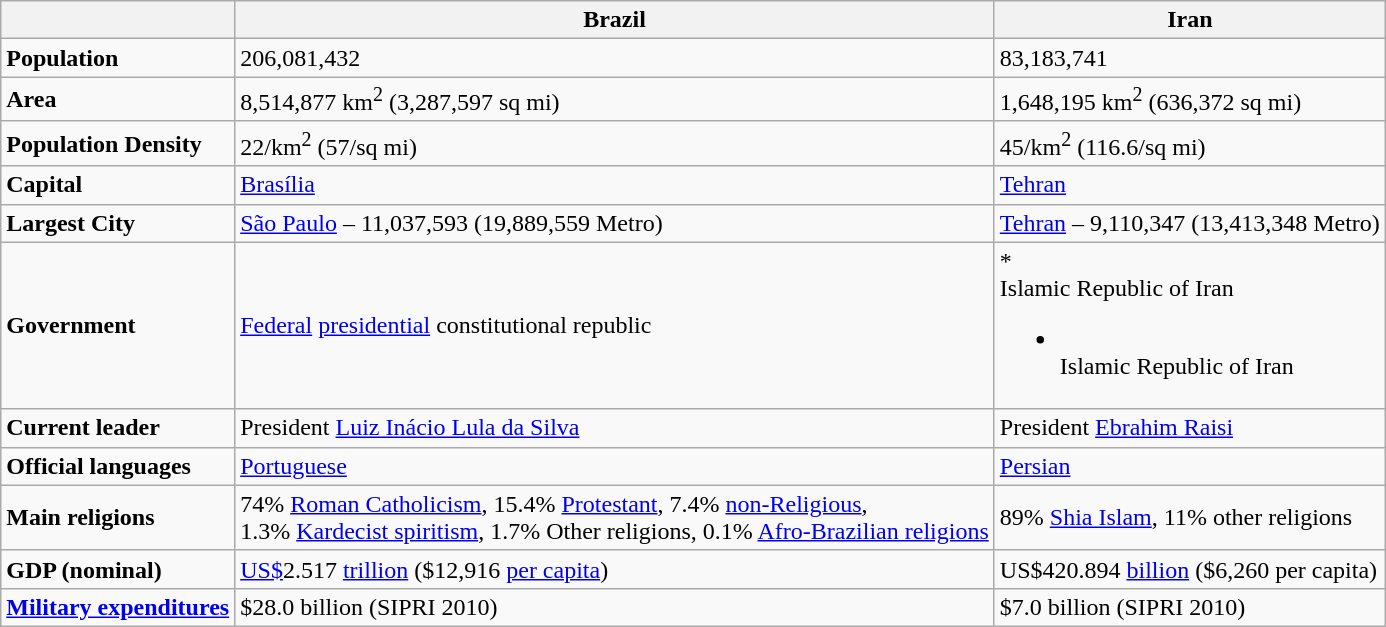<table class="wikitable">
<tr>
<th></th>
<th> <strong>Brazil</strong></th>
<th> <strong>Iran</strong></th>
</tr>
<tr>
<td><strong>Population</strong></td>
<td>206,081,432</td>
<td>83,183,741</td>
</tr>
<tr>
<td><strong>Area</strong></td>
<td>8,514,877 km<sup>2</sup> (3,287,597 sq mi)</td>
<td>1,648,195 km<sup>2</sup> (636,372 sq mi)</td>
</tr>
<tr>
<td><strong>Population Density</strong></td>
<td>22/km<sup>2</sup> (57/sq mi)</td>
<td>45/km<sup>2</sup> (116.6/sq mi)</td>
</tr>
<tr>
<td><strong>Capital</strong></td>
<td><a href='#'>Brasília</a></td>
<td><a href='#'>Tehran</a></td>
</tr>
<tr>
<td><strong>Largest City</strong></td>
<td><a href='#'>São Paulo</a> – 11,037,593  (19,889,559 Metro)</td>
<td><a href='#'>Tehran</a> – 9,110,347 (13,413,348 Metro)</td>
</tr>
<tr>
<td><strong>Government</strong></td>
<td><a href='#'>Federal</a> <a href='#'>presidential</a> constitutional republic</td>
<td>*<br>Islamic Republic of Iran<br><ul><li><br>Islamic Republic of Iran</li></ul></td>
</tr>
<tr>
<td><strong>Current leader</strong></td>
<td>President <a href='#'>Luiz Inácio Lula da Silva</a> <br></td>
<td>President <a href='#'>Ebrahim Raisi</a> <br></td>
</tr>
<tr>
<td><strong>Official languages</strong></td>
<td><a href='#'>Portuguese</a></td>
<td><a href='#'>Persian</a></td>
</tr>
<tr>
<td><strong>Main religions</strong></td>
<td>74% <a href='#'>Roman Catholicism</a>, 15.4% <a href='#'>Protestant</a>, 7.4% <a href='#'>non-Religious</a>, <br> 1.3% <a href='#'>Kardecist spiritism</a>, 1.7% Other religions, 0.1% <a href='#'>Afro-Brazilian religions</a></td>
<td>89% <a href='#'>Shia Islam</a>, 11% other religions</td>
</tr>
<tr>
<td><strong>GDP (nominal)</strong></td>
<td><a href='#'>US$</a>2.517 <a href='#'>trillion</a> ($12,916 <a href='#'>per capita</a>)</td>
<td>US$420.894 <a href='#'>billion</a> ($6,260 per capita)</td>
</tr>
<tr>
<td><strong><a href='#'>Military expenditures</a></strong></td>
<td>$28.0 billion (SIPRI 2010)</td>
<td>$7.0 billion (SIPRI 2010)</td>
</tr>
</table>
